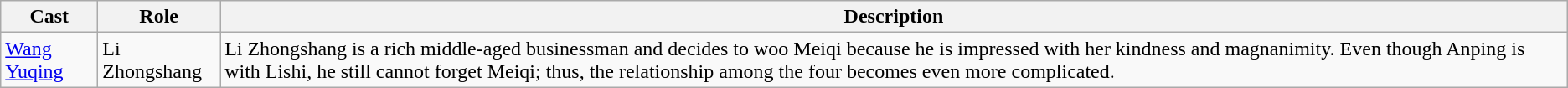<table class="wikitable">
<tr>
<th>Cast</th>
<th>Role</th>
<th>Description</th>
</tr>
<tr>
<td><a href='#'>Wang Yuqing</a></td>
<td>Li Zhongshang</td>
<td>Li Zhongshang is a rich middle-aged businessman and decides to woo Meiqi because he is impressed with her kindness and magnanimity. Even though Anping is with Lishi, he still cannot forget Meiqi; thus, the relationship among the four becomes even more complicated.</td>
</tr>
</table>
